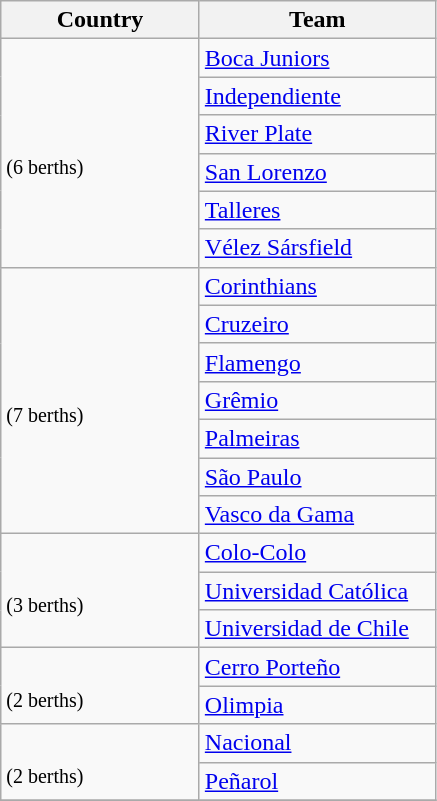<table class="wikitable">
<tr>
<th width=125>Country</th>
<th width=150>Team</th>
</tr>
<tr>
<td rowspan="6"><br><small>(6 berths)</small></td>
<td><a href='#'>Boca Juniors</a></td>
</tr>
<tr>
<td><a href='#'>Independiente</a></td>
</tr>
<tr>
<td><a href='#'>River Plate</a></td>
</tr>
<tr>
<td><a href='#'>San Lorenzo</a></td>
</tr>
<tr>
<td><a href='#'>Talleres</a></td>
</tr>
<tr>
<td><a href='#'>Vélez Sársfield</a></td>
</tr>
<tr>
<td rowspan="7"><br><small>(7 berths)</small></td>
<td><a href='#'>Corinthians</a></td>
</tr>
<tr>
<td><a href='#'>Cruzeiro</a></td>
</tr>
<tr>
<td><a href='#'>Flamengo</a></td>
</tr>
<tr>
<td><a href='#'>Grêmio</a></td>
</tr>
<tr>
<td><a href='#'>Palmeiras</a></td>
</tr>
<tr>
<td><a href='#'>São Paulo</a></td>
</tr>
<tr>
<td><a href='#'>Vasco da Gama</a></td>
</tr>
<tr>
<td rowspan="3"><br><small>(3 berths)</small></td>
<td><a href='#'>Colo-Colo</a></td>
</tr>
<tr>
<td><a href='#'>Universidad Católica</a></td>
</tr>
<tr>
<td><a href='#'>Universidad de Chile</a></td>
</tr>
<tr>
<td rowspan="2"><br><small>(2 berths)</small></td>
<td><a href='#'>Cerro Porteño</a></td>
</tr>
<tr>
<td><a href='#'>Olimpia</a></td>
</tr>
<tr>
<td rowspan="2"><br><small>(2 berths)</small></td>
<td><a href='#'>Nacional</a></td>
</tr>
<tr>
<td><a href='#'>Peñarol</a></td>
</tr>
<tr>
</tr>
</table>
